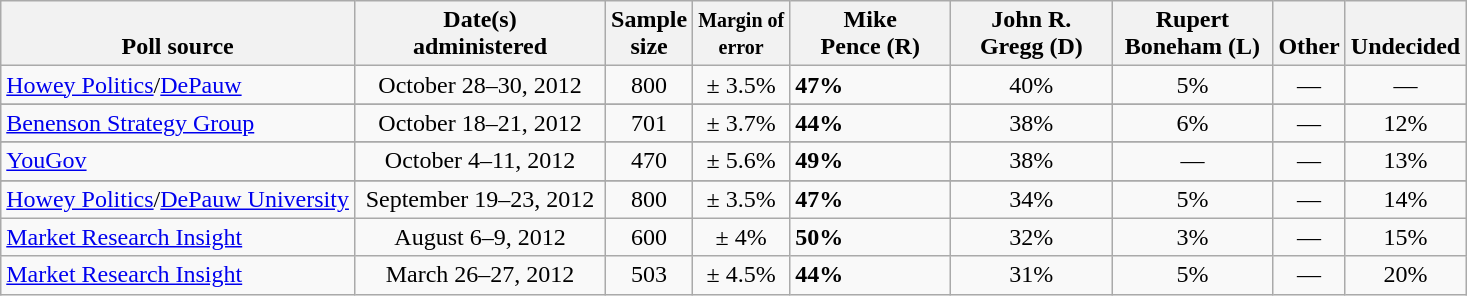<table class="wikitable">
<tr valign= bottom>
<th>Poll source</th>
<th style="width:160px;">Date(s)<br>administered</th>
<th class=small>Sample<br>size</th>
<th><small>Margin of<br>error</small></th>
<th style="width:100px;">Mike<br>Pence (R)</th>
<th style="width:100px;">John R.<br>Gregg (D)</th>
<th style="width:100px;">Rupert<br>Boneham (L)</th>
<th>Other</th>
<th>Undecided</th>
</tr>
<tr>
<td><a href='#'>Howey Politics</a>/<a href='#'>DePauw</a></td>
<td align=center>October 28–30, 2012</td>
<td align=center>800</td>
<td align=center>± 3.5%</td>
<td><strong>47%</strong></td>
<td align=center>40%</td>
<td align=center>5%</td>
<td align=center>—</td>
<td align=center>—</td>
</tr>
<tr>
</tr>
<tr>
<td><a href='#'>Benenson Strategy Group</a></td>
<td align=center>October 18–21, 2012</td>
<td align=center>701</td>
<td align=center>± 3.7%</td>
<td><strong>44%</strong></td>
<td align=center>38%</td>
<td align=center>6%</td>
<td align=center>—</td>
<td align=center>12%</td>
</tr>
<tr>
</tr>
<tr>
<td><a href='#'>YouGov</a></td>
<td align=center>October 4–11, 2012</td>
<td align=center>470</td>
<td align=center>± 5.6%</td>
<td><strong>49%</strong></td>
<td align=center>38%</td>
<td align=center>—</td>
<td align=center>—</td>
<td align=center>13%</td>
</tr>
<tr>
</tr>
<tr>
<td><a href='#'>Howey Politics</a>/<a href='#'>DePauw University</a></td>
<td align=center>September 19–23, 2012</td>
<td align=center>800</td>
<td align=center>± 3.5%</td>
<td><strong>47%</strong></td>
<td align=center>34%</td>
<td align=center>5%</td>
<td align=center>—</td>
<td align=center>14%</td>
</tr>
<tr>
<td><a href='#'>Market Research Insight</a></td>
<td align=center>August 6–9, 2012</td>
<td align=center>600</td>
<td align=center>± 4%</td>
<td><strong>50%</strong></td>
<td align=center>32%</td>
<td align=center>3%</td>
<td align=center>—</td>
<td align=center>15%</td>
</tr>
<tr>
<td><a href='#'>Market Research Insight</a></td>
<td align=center>March 26–27, 2012</td>
<td align=center>503</td>
<td align=center>± 4.5%</td>
<td><strong>44%</strong></td>
<td align=center>31%</td>
<td align=center>5%</td>
<td align=center>—</td>
<td align=center>20%</td>
</tr>
</table>
